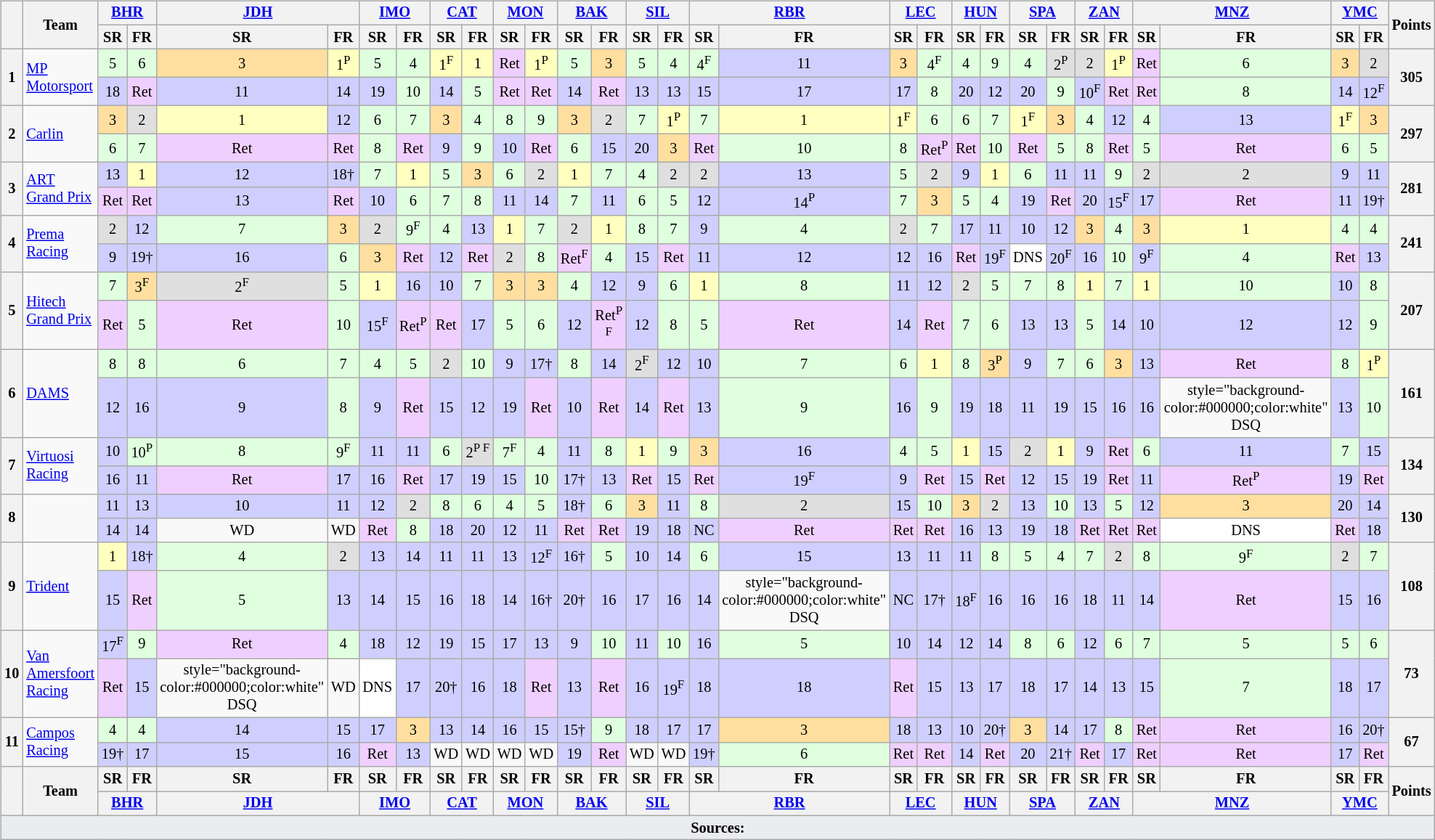<table>
<tr>
<td style="vertical-align:top; text-align:center"><br><table class="wikitable" style="font-size: 85%;">
<tr>
<th rowspan="2" style="vertical-align:middle"></th>
<th rowspan="2" style="vertical-align:middle;background">Team</th>
<th colspan="2"><a href='#'>BHR</a><br></th>
<th colspan="2"><a href='#'>JDH</a><br></th>
<th colspan="2"><a href='#'>IMO</a><br></th>
<th colspan="2"><a href='#'>CAT</a><br></th>
<th colspan="2"><a href='#'>MON</a><br></th>
<th colspan="2"><a href='#'>BAK</a><br></th>
<th colspan="2"><a href='#'>SIL</a><br></th>
<th colspan="2"><a href='#'>RBR</a><br></th>
<th colspan="2"><a href='#'>LEC</a><br></th>
<th colspan="2"><a href='#'>HUN</a><br></th>
<th colspan="2"><a href='#'>SPA</a><br></th>
<th colspan="2"><a href='#'>ZAN</a><br></th>
<th colspan="2"><a href='#'>MNZ</a><br></th>
<th colspan="2"><a href='#'>YMC</a><br></th>
<th rowspan="2" style="vertical-align:middle">Points</th>
</tr>
<tr>
<th>SR</th>
<th>FR</th>
<th>SR</th>
<th>FR</th>
<th>SR</th>
<th>FR</th>
<th>SR</th>
<th>FR</th>
<th>SR</th>
<th>FR</th>
<th>SR</th>
<th>FR</th>
<th>SR</th>
<th>FR</th>
<th>SR</th>
<th>FR</th>
<th>SR</th>
<th>FR</th>
<th>SR</th>
<th>FR</th>
<th>SR</th>
<th>FR</th>
<th>SR</th>
<th>FR</th>
<th>SR</th>
<th>FR</th>
<th>SR</th>
<th>FR</th>
</tr>
<tr>
<th rowspan="2">1</th>
<td rowspan="2" align="left"> <a href='#'>MP Motorsport</a></td>
<td style="background:#dfffdf;">5</td>
<td style="background:#dfffdf;">6</td>
<td style="background:#ffdf9f;">3</td>
<td style="background:#ffffbf;">1<span><sup>P</sup></span></td>
<td style="background:#dfffdf;">5</td>
<td style="background:#dfffdf;">4</td>
<td style="background:#ffffbf;">1<span><sup>F</sup></span></td>
<td style="background:#ffffbf;">1</td>
<td style="background:#efcfff;">Ret</td>
<td style="background:#ffffbf;">1<span><sup>P</sup></span></td>
<td style="background:#dfffdf;">5</td>
<td style="background:#ffdf9f;">3</td>
<td style="background:#dfffdf;">5</td>
<td style="background:#dfffdf;">4</td>
<td style="background:#dfffdf;">4<span><sup>F</sup></span></td>
<td style="background:#cfcfff;">11</td>
<td style="background:#ffdf9f;">3</td>
<td style="background:#dfffdf;">4<span><sup>F</sup></span></td>
<td style="background:#dfffdf;">4</td>
<td style="background:#dfffdf;">9</td>
<td style="background:#dfffdf;">4</td>
<td style="background:#dfdfdf;">2<span><sup>P</sup></span></td>
<td style="background:#dfdfdf;">2</td>
<td style="background:#ffffbf;">1<span><sup>P</sup></span></td>
<td style="background:#efcfff;">Ret</td>
<td style="background:#dfffdf;">6</td>
<td style="background:#ffdf9f;">3</td>
<td style="background:#dfdfdf;">2</td>
<th rowspan="2">305</th>
</tr>
<tr>
<td style="background:#cfcfff;">18</td>
<td style="background:#efcfff;">Ret</td>
<td style="background:#cfcfff;">11</td>
<td style="background:#cfcfff;">14</td>
<td style="background:#cfcfff;">19</td>
<td style="background:#dfffdf;">10</td>
<td style="background:#cfcfff;">14</td>
<td style="background:#dfffdf;">5</td>
<td style="background:#efcfff;">Ret</td>
<td style="background:#efcfff;">Ret</td>
<td style="background:#cfcfff;">14</td>
<td style="background:#efcfff;">Ret</td>
<td style="background:#cfcfff;">13</td>
<td style="background:#cfcfff;">13</td>
<td style="background:#cfcfff;">15</td>
<td style="background:#cfcfff;">17</td>
<td style="background:#cfcfff;">17</td>
<td style="background:#dfffdf;">8</td>
<td style="background:#cfcfff;">20</td>
<td style="background:#cfcfff;">12</td>
<td style="background:#cfcfff;">20</td>
<td style="background:#dfffdf;">9</td>
<td style="background:#cfcfff;">10<span><sup>F</sup></span></td>
<td style="background:#efcfff;">Ret</td>
<td style="background:#efcfff;">Ret</td>
<td style="background:#dfffdf;">8</td>
<td style="background:#cfcfff;">14</td>
<td style="background:#cfcfff;">12<span><sup>F</sup></span></td>
</tr>
<tr>
<th rowspan="2">2</th>
<td rowspan="2" align="left"> <a href='#'>Carlin</a></td>
<td style="background:#ffdf9f;">3</td>
<td style="background:#dfdfdf;">2</td>
<td style="background:#ffffbf;">1</td>
<td style="background:#cfcfff;">12</td>
<td style="background:#dfffdf;">6</td>
<td style="background:#dfffdf;">7</td>
<td style="background:#ffdf9f;">3</td>
<td style="background:#dfffdf;">4</td>
<td style="background:#dfffdf;">8</td>
<td style="background:#dfffdf;">9</td>
<td style="background:#ffdf9f;">3</td>
<td style="background:#dfdfdf;">2</td>
<td style="background:#dfffdf;">7</td>
<td style="background:#ffffbf;">1<span><sup>P</sup></span></td>
<td style="background:#dfffdf;">7</td>
<td style="background:#ffffbf;">1</td>
<td style="background:#ffffbf;">1<span><sup>F</sup></span></td>
<td style="background:#dfffdf;">6</td>
<td style="background:#dfffdf;">6</td>
<td style="background:#dfffdf;">7</td>
<td style="background:#ffffbf;">1<span><sup>F</sup></span></td>
<td style="background:#ffdf9f;">3</td>
<td style="background:#dfffdf;">4</td>
<td style="background:#cfcfff;">12</td>
<td style="background:#dfffdf;">4</td>
<td style="background:#cfcfff;">13</td>
<td style="background:#ffffbf;">1<span><sup>F</sup></span></td>
<td style="background:#ffdf9f;">3</td>
<th rowspan="2">297</th>
</tr>
<tr>
<td style="background:#dfffdf;">6</td>
<td style="background:#dfffdf;">7</td>
<td style="background:#efcfff;">Ret</td>
<td style="background:#efcfff;">Ret</td>
<td style="background:#dfffdf;">8</td>
<td style="background:#efcfff;">Ret</td>
<td style="background:#cfcfff;">9</td>
<td style="background:#dfffdf;">9</td>
<td style="background:#cfcfff;">10</td>
<td style="background:#efcfff;">Ret</td>
<td style="background:#dfffdf;">6</td>
<td style="background:#cfcfff;">15</td>
<td style="background:#cfcfff;">20</td>
<td style="background:#ffdf9f;">3</td>
<td style="background:#efcfff;">Ret</td>
<td style="background:#dfffdf;">10</td>
<td style="background:#dfffdf;">8</td>
<td style="background:#efcfff;">Ret<span><sup>P</sup></span></td>
<td style="background:#efcfff;">Ret</td>
<td style="background:#dfffdf;">10</td>
<td style="background:#efcfff;">Ret</td>
<td style="background:#dfffdf;">5</td>
<td style="background:#dfffdf;">8</td>
<td style="background:#efcfff;">Ret</td>
<td style="background:#dfffdf;">5</td>
<td style="background:#efcfff;">Ret</td>
<td style="background:#dfffdf;">6</td>
<td style="background:#dfffdf;">5</td>
</tr>
<tr>
<th rowspan="2">3</th>
<td rowspan="2" align="left"> <a href='#'>ART Grand Prix</a></td>
<td style="background:#cfcfff;">13</td>
<td style="background:#ffffbf;">1</td>
<td style="background:#cfcfff;">12</td>
<td style="background:#cfcfff;">18†</td>
<td style="background:#dfffdf;">7</td>
<td style="background:#ffffbf;">1</td>
<td style="background:#dfffdf;">5</td>
<td style="background:#ffdf9f;">3</td>
<td style="background:#dfffdf;">6</td>
<td style="background:#dfdfdf;">2</td>
<td style="background:#ffffbf;">1</td>
<td style="background:#dfffdf;">7</td>
<td style="background:#dfffdf;">4</td>
<td style="background:#dfdfdf;">2</td>
<td style="background:#dfdfdf;">2</td>
<td style="background:#cfcfff;">13</td>
<td style="background:#dfffdf;">5</td>
<td style="background:#dfdfdf;">2</td>
<td style="background:#cfcfff;">9</td>
<td style="background:#ffffbf;">1</td>
<td style="background:#dfffdf;">6</td>
<td style="background:#cfcfff;">11</td>
<td style="background:#cfcfff;">11</td>
<td style="background:#dfffdf;">9</td>
<td style="background:#dfdfdf;">2</td>
<td style="background:#dfdfdf;">2</td>
<td style="background:#cfcfff;">9</td>
<td style="background:#cfcfff;">11</td>
<th rowspan="2">281</th>
</tr>
<tr>
<td style="background:#efcfff;">Ret</td>
<td style="background:#efcfff;">Ret</td>
<td style="background:#cfcfff;">13</td>
<td style="background:#efcfff;">Ret</td>
<td style="background:#cfcfff;">10</td>
<td style="background:#dfffdf;">6</td>
<td style="background:#dfffdf;">7</td>
<td style="background:#dfffdf;">8</td>
<td style="background:#cfcfff;">11</td>
<td style="background:#cfcfff;">14</td>
<td style="background:#dfffdf;">7</td>
<td style="background:#cfcfff;">11</td>
<td style="background:#dfffdf;">6</td>
<td style="background:#dfffdf;">5</td>
<td style="background:#cfcfff;">12</td>
<td style="background:#cfcfff;">14<span><sup>P</sup></span></td>
<td style="background:#dfffdf;">7</td>
<td style="background:#ffdf9f;">3</td>
<td style="background:#dfffdf;">5</td>
<td style="background:#dfffdf;">4</td>
<td style="background:#cfcfff;">19</td>
<td style="background:#efcfff;">Ret</td>
<td style="background:#cfcfff;">20</td>
<td style="background:#cfcfff;">15<span><sup>F</sup></span></td>
<td style="background:#cfcfff;">17</td>
<td style="background:#efcfff;">Ret</td>
<td style="background:#cfcfff;">11</td>
<td style="background:#cfcfff;">19†</td>
</tr>
<tr>
<th rowspan="2">4</th>
<td rowspan="2" align="left"> <a href='#'>Prema Racing</a></td>
<td style="background:#dfdfdf;">2</td>
<td style="background:#cfcfff;">12</td>
<td style="background:#dfffdf;">7</td>
<td style="background:#ffdf9f;">3</td>
<td style="background:#dfdfdf;">2</td>
<td style="background:#dfffdf;">9<span><sup>F</sup></span></td>
<td style="background:#dfffdf;">4</td>
<td style="background:#cfcfff;">13</td>
<td style="background:#ffffbf;">1</td>
<td style="background:#dfffdf;">7</td>
<td style="background:#dfdfdf;">2</td>
<td style="background:#ffffbf;">1</td>
<td style="background:#dfffdf;">8</td>
<td style="background:#dfffdf;">7</td>
<td style="background:#cfcfff;">9</td>
<td style="background:#dfffdf;">4</td>
<td style="background:#dfdfdf;">2</td>
<td style="background:#dfffdf;">7</td>
<td style="background:#cfcfff;">17</td>
<td style="background:#cfcfff;">11</td>
<td style="background:#cfcfff;">10</td>
<td style="background:#cfcfff;">12</td>
<td style="background:#ffdf9f;">3</td>
<td style="background:#dfffdf;">4</td>
<td style="background:#ffdf9f;">3</td>
<td style="background:#ffffbf;">1</td>
<td style="background:#dfffdf;">4</td>
<td style="background:#dfffdf;">4</td>
<th rowspan="2">241</th>
</tr>
<tr>
<td style="background:#cfcfff;">9</td>
<td style="background:#cfcfff;">19†</td>
<td style="background:#cfcfff;">16</td>
<td style="background:#dfffdf;">6</td>
<td style="background:#ffdf9f;">3</td>
<td style="background:#efcfff;">Ret</td>
<td style="background:#cfcfff;">12</td>
<td style="background:#efcfff;">Ret</td>
<td style="background:#dfdfdf;">2</td>
<td style="background:#dfffdf;">8</td>
<td style="background:#efcfff;">Ret<span><sup>F</sup></span></td>
<td style="background:#dfffdf;">4</td>
<td style="background:#cfcfff;">15</td>
<td style="background:#efcfff;">Ret</td>
<td style="background:#cfcfff;">11</td>
<td style="background:#cfcfff;">12</td>
<td style="background:#cfcfff;">12</td>
<td style="background:#cfcfff;">16</td>
<td style="background:#efcfff;">Ret</td>
<td style="background:#cfcfff;">19<span><sup>F</sup></span></td>
<td style="background:#ffffff;">DNS</td>
<td style="background:#cfcfff;">20<span><sup>F</sup></span></td>
<td style="background:#cfcfff;">16</td>
<td style="background:#dfffdf;">10</td>
<td style="background:#cfcfff;">9<span><sup>F</sup></span></td>
<td style="background:#dfffdf;">4</td>
<td style="background:#efcfff;">Ret</td>
<td style="background:#cfcfff;">13</td>
</tr>
<tr>
<th rowspan="2">5</th>
<td rowspan="2" align="left"> <a href='#'>Hitech Grand Prix</a></td>
<td style="background:#dfffdf;">7</td>
<td style="background:#ffdf9f;">3<span><sup>F</sup></span></td>
<td style="background:#dfdfdf;">2<span><sup>F</sup></span></td>
<td style="background:#dfffdf;">5</td>
<td style="background:#ffffbf;">1</td>
<td style="background:#cfcfff;">16</td>
<td style="background:#cfcfff;">10</td>
<td style="background:#dfffdf;">7</td>
<td style="background:#ffdf9f;">3</td>
<td style="background:#ffdf9f;">3</td>
<td style="background:#dfffdf;">4</td>
<td style="background:#cfcfff;">12</td>
<td style="background:#cfcfff;">9</td>
<td style="background:#dfffdf;">6</td>
<td style="background:#ffffbf;">1</td>
<td style="background:#dfffdf;">8</td>
<td style="background:#cfcfff;">11</td>
<td style="background:#cfcfff;">12</td>
<td style="background:#dfdfdf;">2</td>
<td style="background:#dfffdf;">5</td>
<td style="background:#dfffdf;">7</td>
<td style="background:#dfffdf;">8</td>
<td style="background:#ffffbf;">1</td>
<td style="background:#dfffdf;">7</td>
<td style="background:#ffffbf;">1</td>
<td style="background:#dfffdf;">10</td>
<td style="background:#cfcfff;">10</td>
<td style="background:#dfffdf;">8</td>
<th rowspan="2">207</th>
</tr>
<tr>
<td style="background:#efcfff;">Ret</td>
<td style="background:#dfffdf;">5</td>
<td style="background:#efcfff;">Ret</td>
<td style="background:#dfffdf;">10</td>
<td style="background:#cfcfff;">15<span><sup>F</sup></span></td>
<td style="background:#efcfff;">Ret<span><sup>P</sup></span></td>
<td style="background:#efcfff;">Ret</td>
<td style="background:#cfcfff;">17</td>
<td style="background:#dfffdf;">5</td>
<td style="background:#dfffdf;">6</td>
<td style="background:#cfcfff;">12</td>
<td style="background:#efcfff;">Ret<span><sup>P F</sup></span></td>
<td style="background:#cfcfff;">12</td>
<td style="background:#dfffdf;">8</td>
<td style="background:#dfffdf;">5</td>
<td style="background:#efcfff;">Ret</td>
<td style="background:#cfcfff;">14</td>
<td style="background:#efcfff;">Ret</td>
<td style="background:#dfffdf;">7</td>
<td style="background:#dfffdf;">6</td>
<td style="background:#cfcfff;">13</td>
<td style="background:#cfcfff;">13</td>
<td style="background:#dfffdf;">5</td>
<td style="background:#cfcfff;">14</td>
<td style="background:#cfcfff;">10</td>
<td style="background:#cfcfff;">12</td>
<td style="background:#cfcfff;">12</td>
<td style="background:#dfffdf;">9</td>
</tr>
<tr>
<th rowspan="2">6</th>
<td rowspan="2" align="left"> <a href='#'>DAMS</a></td>
<td style="background:#dfffdf;">8</td>
<td style="background:#dfffdf;">8</td>
<td style="background:#dfffdf;">6</td>
<td style="background:#dfffdf;">7</td>
<td style="background:#dfffdf;">4</td>
<td style="background:#dfffdf;">5</td>
<td style="background:#dfdfdf;">2</td>
<td style="background:#dfffdf;">10</td>
<td style="background:#cfcfff;">9</td>
<td style="background:#cfcfff;">17†</td>
<td style="background:#dfffdf;">8</td>
<td style="background:#cfcfff;">14</td>
<td style="background:#dfdfdf;">2<span><sup>F</sup></span></td>
<td style="background:#cfcfff;">12</td>
<td style="background:#cfcfff;">10</td>
<td style="background:#dfffdf;">7</td>
<td style="background:#dfffdf;">6</td>
<td style="background:#ffffbf;">1</td>
<td style="background:#dfffdf;">8</td>
<td style="background:#ffdf9f;">3<span><sup>P</sup></span></td>
<td style="background:#cfcfff;">9</td>
<td style="background:#dfffdf;">7</td>
<td style="background:#dfffdf;">6</td>
<td style="background:#ffdf9f;">3</td>
<td style="background:#cfcfff;">13</td>
<td style="background:#efcfff;">Ret</td>
<td style="background:#dfffdf;">8</td>
<td style="background:#ffffbf;">1<span><sup>P</sup></span></td>
<th rowspan="2">161</th>
</tr>
<tr>
<td style="background:#cfcfff;">12</td>
<td style="background:#cfcfff;">16</td>
<td style="background:#cfcfff;">9</td>
<td style="background:#dfffdf;">8</td>
<td style="background:#cfcfff;">9</td>
<td style="background:#efcfff;">Ret</td>
<td style="background:#cfcfff;">15</td>
<td style="background:#cfcfff;">12</td>
<td style="background:#cfcfff;">19</td>
<td style="background:#efcfff;">Ret</td>
<td style="background:#cfcfff;">10</td>
<td style="background:#efcfff;">Ret</td>
<td style="background:#cfcfff;">14</td>
<td style="background:#efcfff;">Ret</td>
<td style="background:#cfcfff;">13</td>
<td style="background:#dfffdf;">9</td>
<td style="background:#cfcfff;">16</td>
<td style="background:#dfffdf;">9</td>
<td style="background:#cfcfff;">19</td>
<td style="background:#cfcfff;">18</td>
<td style="background:#cfcfff;">11</td>
<td style="background:#cfcfff;">19</td>
<td style="background:#cfcfff;">15</td>
<td style="background:#cfcfff;">16</td>
<td style="background:#cfcfff;">16</td>
<td>style="background-color:#000000;color:white" DSQ</td>
<td style="background:#cfcfff;">13</td>
<td style="background:#dfffdf;">10</td>
</tr>
<tr>
<th rowspan="2">7</th>
<td rowspan="2" align="left"> <a href='#'>Virtuosi Racing</a></td>
<td style="background:#cfcfff;">10</td>
<td style="background:#dfffdf;">10<span><sup>P</sup></span></td>
<td style="background:#dfffdf;">8</td>
<td style="background:#dfffdf;">9<span><sup>F</sup></span></td>
<td style="background:#cfcfff;">11</td>
<td style="background:#cfcfff;">11</td>
<td style="background:#dfffdf;">6</td>
<td style="background:#dfdfdf;">2<span><sup>P F</sup></span></td>
<td style="background:#dfffdf;">7<span><sup>F</sup></span></td>
<td style="background:#dfffdf;">4</td>
<td style="background:#cfcfff;">11</td>
<td style="background:#dfffdf;">8</td>
<td style="background:#ffffbf;">1</td>
<td style="background:#dfffdf;">9</td>
<td style="background:#ffdf9f;">3</td>
<td style="background:#cfcfff;">16</td>
<td style="background:#dfffdf;">4</td>
<td style="background:#dfffdf;">5</td>
<td style="background:#ffffbf;">1</td>
<td style="background:#cfcfff;">15</td>
<td style="background:#dfdfdf;">2</td>
<td style="background:#ffffbf;">1</td>
<td style="background:#cfcfff;">9</td>
<td style="background:#efcfff;">Ret</td>
<td style="background:#dfffdf;">6</td>
<td style="background:#cfcfff;">11</td>
<td style="background:#dfffdf;">7</td>
<td style="background:#cfcfff;">15</td>
<th rowspan="2">134</th>
</tr>
<tr>
<td style="background:#cfcfff;">16</td>
<td style="background:#cfcfff;">11</td>
<td style="background:#efcfff;">Ret</td>
<td style="background:#cfcfff;">17</td>
<td style="background:#cfcfff;">16</td>
<td style="background:#efcfff;">Ret</td>
<td style="background:#cfcfff;">17</td>
<td style="background:#cfcfff;">19</td>
<td style="background:#cfcfff;">15</td>
<td style="background:#dfffdf;">10</td>
<td style="background:#cfcfff;">17†</td>
<td style="background:#cfcfff;">13</td>
<td style="background:#efcfff;">Ret</td>
<td style="background:#cfcfff;">15</td>
<td style="background:#efcfff;">Ret</td>
<td style="background:#cfcfff;">19<span><sup>F</sup></span></td>
<td style="background:#cfcfff;">9</td>
<td style="background:#efcfff;">Ret</td>
<td style="background:#cfcfff;">15</td>
<td style="background:#efcfff;">Ret</td>
<td style="background:#cfcfff;">12</td>
<td style="background:#cfcfff;">15</td>
<td style="background:#cfcfff;">19</td>
<td style="background:#efcfff;">Ret</td>
<td style="background:#cfcfff;">11</td>
<td style="background:#efcfff;">Ret<span><sup>P</sup></span></td>
<td style="background:#cfcfff;">19</td>
<td style="background:#efcfff;">Ret</td>
</tr>
<tr>
<th rowspan="2">8</th>
<td rowspan="2" align="left"></td>
<td style="background:#cfcfff;">11</td>
<td style="background:#cfcfff;">13</td>
<td style="background:#cfcfff;">10</td>
<td style="background:#cfcfff;">11</td>
<td style="background:#cfcfff;">12</td>
<td style="background:#dfdfdf;">2</td>
<td style="background:#dfffdf;">8</td>
<td style="background:#dfffdf;">6</td>
<td style="background:#dfffdf;">4</td>
<td style="background:#dfffdf;">5</td>
<td style="background:#cfcfff;">18†</td>
<td style="background:#dfffdf;">6</td>
<td style="background:#ffdf9f;">3</td>
<td style="background:#cfcfff;">11</td>
<td style="background:#dfffdf;">8</td>
<td style="background:#dfdfdf;">2</td>
<td style="background:#cfcfff;">15</td>
<td style="background:#dfffdf;">10</td>
<td style="background:#ffdf9f;">3</td>
<td style="background:#dfdfdf;">2</td>
<td style="background:#cfcfff;">13</td>
<td style="background:#dfffdf;">10</td>
<td style="background:#cfcfff;">13</td>
<td style="background:#dfffdf;">5</td>
<td style="background:#cfcfff;">12</td>
<td style="background:#ffdf9f;">3</td>
<td style="background:#cfcfff;">20</td>
<td style="background:#cfcfff;">14</td>
<th rowspan="2">130</th>
</tr>
<tr>
<td style="background:#cfcfff;">14</td>
<td style="background:#cfcfff;">14</td>
<td>WD</td>
<td>WD</td>
<td style="background:#efcfff;">Ret</td>
<td style="background:#dfffdf;">8</td>
<td style="background:#cfcfff;">18</td>
<td style="background:#cfcfff;">20</td>
<td style="background:#cfcfff;">12</td>
<td style="background:#cfcfff;">11</td>
<td style="background:#efcfff;">Ret</td>
<td style="background:#efcfff;">Ret</td>
<td style="background:#cfcfff;">19</td>
<td style="background:#cfcfff;">18</td>
<td style="background:#cfcfff;">NC</td>
<td style="background:#efcfff;">Ret</td>
<td style="background:#efcfff;">Ret</td>
<td style="background:#efcfff;">Ret</td>
<td style="background:#cfcfff;">16</td>
<td style="background:#cfcfff;">13</td>
<td style="background:#cfcfff;">19</td>
<td style="background:#cfcfff;">18</td>
<td style="background:#efcfff;">Ret</td>
<td style="background:#efcfff;">Ret</td>
<td style="background:#efcfff;">Ret</td>
<td style="background:#ffffff;">DNS</td>
<td style="background:#efcfff;">Ret</td>
<td style="background:#cfcfff;">18</td>
</tr>
<tr>
<th rowspan="2">9</th>
<td rowspan="2" align="left"> <a href='#'>Trident</a></td>
<td style="background:#ffffbf;">1</td>
<td style="background:#cfcfff;">18†</td>
<td style="background:#dfffdf;">4</td>
<td style="background:#dfdfdf;">2</td>
<td style="background:#cfcfff;">13</td>
<td style="background:#cfcfff;">14</td>
<td style="background:#cfcfff;">11</td>
<td style="background:#cfcfff;">11</td>
<td style="background:#cfcfff;">13</td>
<td style="background:#cfcfff;">12<span><sup>F</sup></span></td>
<td style="background:#cfcfff;">16†</td>
<td style="background:#dfffdf;">5</td>
<td style="background:#cfcfff;">10</td>
<td style="background:#cfcfff;">14</td>
<td style="background:#dfffdf;">6</td>
<td style="background:#cfcfff;">15</td>
<td style="background:#cfcfff;">13</td>
<td style="background:#cfcfff;">11</td>
<td style="background:#cfcfff;">11</td>
<td style="background:#dfffdf;">8</td>
<td style="background:#dfffdf;">5</td>
<td style="background:#dfffdf;">4</td>
<td style="background:#dfffdf;">7</td>
<td style="background:#dfdfdf;">2</td>
<td style="background:#dfffdf;">8</td>
<td style="background:#dfffdf;">9<span><sup>F</sup></span></td>
<td style="background:#dfdfdf;">2</td>
<td style="background:#dfffdf;">7</td>
<th rowspan="2">108</th>
</tr>
<tr>
<td style="background:#cfcfff;">15</td>
<td style="background:#efcfff;">Ret</td>
<td style="background:#dfffdf;">5</td>
<td style="background:#cfcfff;">13</td>
<td style="background:#cfcfff;">14</td>
<td style="background:#cfcfff;">15</td>
<td style="background:#cfcfff;">16</td>
<td style="background:#cfcfff;">18</td>
<td style="background:#cfcfff;">14</td>
<td style="background:#cfcfff;">16†</td>
<td style="background:#cfcfff;">20†</td>
<td style="background:#cfcfff;">16</td>
<td style="background:#cfcfff;">17</td>
<td style="background:#cfcfff;">16</td>
<td style="background:#cfcfff;">14</td>
<td>style="background-color:#000000;color:white" DSQ</td>
<td style="background:#cfcfff;">NC</td>
<td style="background:#cfcfff;">17†</td>
<td style="background:#cfcfff;">18<span><sup>F</sup></span></td>
<td style="background:#cfcfff;">16</td>
<td style="background:#cfcfff;">16</td>
<td style="background:#cfcfff;">16</td>
<td style="background:#cfcfff;">18</td>
<td style="background:#cfcfff;">11</td>
<td style="background:#cfcfff;">14</td>
<td style="background:#efcfff;">Ret</td>
<td style="background:#cfcfff;">15</td>
<td style="background:#cfcfff;">16</td>
</tr>
<tr>
<th rowspan="2">10</th>
<td rowspan="2" align="left"> <a href='#'>Van Amersfoort Racing</a></td>
<td style="background:#cfcfff;">17<span><sup>F</sup></span></td>
<td style="background:#dfffdf;">9</td>
<td style="background:#efcfff;">Ret</td>
<td style="background:#dfffdf;">4</td>
<td style="background:#cfcfff;">18</td>
<td style="background:#cfcfff;">12</td>
<td style="background:#cfcfff;">19</td>
<td style="background:#cfcfff;">15</td>
<td style="background:#cfcfff;">17</td>
<td style="background:#cfcfff;">13</td>
<td style="background:#cfcfff;">9</td>
<td style="background:#dfffdf;">10</td>
<td style="background:#cfcfff;">11</td>
<td style="background:#dfffdf;">10</td>
<td style="background:#cfcfff;">16</td>
<td style="background:#dfffdf;">5</td>
<td style="background:#cfcfff;">10</td>
<td style="background:#cfcfff;">14</td>
<td style="background:#cfcfff;">12</td>
<td style="background:#cfcfff;">14</td>
<td style="background:#dfffdf;">8</td>
<td style="background:#dfffdf;">6</td>
<td style="background:#cfcfff;">12</td>
<td style="background:#dfffdf;">6</td>
<td style="background:#dfffdf;">7</td>
<td style="background:#dfffdf;">5</td>
<td style="background:#dfffdf;">5</td>
<td style="background:#dfffdf;">6</td>
<th rowspan="2">73</th>
</tr>
<tr>
<td style="background:#efcfff;">Ret</td>
<td style="background:#cfcfff;">15</td>
<td>style="background-color:#000000;color:white" DSQ</td>
<td>WD</td>
<td style="background:#ffffff;">DNS</td>
<td style="background:#cfcfff;">17</td>
<td style="background:#cfcfff;">20†</td>
<td style="background:#cfcfff;">16</td>
<td style="background:#cfcfff;">18</td>
<td style="background:#efcfff;">Ret</td>
<td style="background:#cfcfff;">13</td>
<td style="background:#efcfff;">Ret</td>
<td style="background:#cfcfff;">16</td>
<td style="background:#cfcfff;">19<span><sup>F</sup></span></td>
<td style="background:#cfcfff;">18</td>
<td style="background:#cfcfff;">18</td>
<td style="background:#efcfff;">Ret</td>
<td style="background:#cfcfff;">15</td>
<td style="background:#cfcfff;">13</td>
<td style="background:#cfcfff;">17</td>
<td style="background:#cfcfff;">18</td>
<td style="background:#cfcfff;">17</td>
<td style="background:#cfcfff;">14</td>
<td style="background:#cfcfff;">13</td>
<td style="background:#cfcfff;">15</td>
<td style="background:#dfffdf;">7</td>
<td style="background:#cfcfff;">18</td>
<td style="background:#cfcfff;">17</td>
</tr>
<tr>
<th rowspan="2">11</th>
<td rowspan="2" align="left"> <a href='#'>Campos Racing</a></td>
<td style="background:#dfffdf;">4</td>
<td style="background:#dfffdf;">4</td>
<td style="background:#cfcfff;">14</td>
<td style="background:#cfcfff;">15</td>
<td style="background:#cfcfff;">17</td>
<td style="background:#ffdf9f;">3</td>
<td style="background:#cfcfff;">13</td>
<td style="background:#cfcfff;">14</td>
<td style="background:#cfcfff;">16</td>
<td style="background:#cfcfff;">15</td>
<td style="background:#cfcfff;">15†</td>
<td style="background:#dfffdf;">9</td>
<td style="background:#cfcfff;">18</td>
<td style="background:#cfcfff;">17</td>
<td style="background:#cfcfff;">17</td>
<td style="background:#ffdf9f;">3</td>
<td style="background:#cfcfff;">18</td>
<td style="background:#cfcfff;">13</td>
<td style="background:#cfcfff;">10</td>
<td style="background:#cfcfff;">20†</td>
<td style="background:#ffdf9f;">3</td>
<td style="background:#cfcfff;">14</td>
<td style="background:#cfcfff;">17</td>
<td style="background:#dfffdf;">8</td>
<td style="background:#efcfff;">Ret</td>
<td style="background:#efcfff;">Ret</td>
<td style="background:#cfcfff;">16</td>
<td style="background:#cfcfff;">20†</td>
<th rowspan="2">67</th>
</tr>
<tr>
<td style="background:#cfcfff;">19†</td>
<td style="background:#cfcfff;">17</td>
<td style="background:#cfcfff;">15</td>
<td style="background:#cfcfff;">16</td>
<td style="background:#efcfff;">Ret</td>
<td style="background:#cfcfff;">13</td>
<td>WD</td>
<td>WD</td>
<td>WD</td>
<td>WD</td>
<td style="background:#cfcfff;">19</td>
<td style="background:#efcfff;">Ret</td>
<td>WD</td>
<td>WD</td>
<td style="background:#cfcfff;">19†</td>
<td style="background:#dfffdf;">6</td>
<td style="background:#efcfff;">Ret</td>
<td style="background:#efcfff;">Ret</td>
<td style="background:#cfcfff;">14</td>
<td style="background:#efcfff;">Ret</td>
<td style="background:#cfcfff;">20</td>
<td style="background:#cfcfff;">21†</td>
<td style="background:#efcfff;">Ret</td>
<td style="background:#cfcfff;">17</td>
<td style="background:#efcfff;">Ret</td>
<td style="background:#efcfff;">Ret</td>
<td style="background:#cfcfff;">17</td>
<td style="background:#efcfff;">Ret</td>
</tr>
<tr>
<th rowspan="2"></th>
<th rowspan="2">Team</th>
<th>SR</th>
<th>FR</th>
<th>SR</th>
<th>FR</th>
<th>SR</th>
<th>FR</th>
<th>SR</th>
<th>FR</th>
<th>SR</th>
<th>FR</th>
<th>SR</th>
<th>FR</th>
<th>SR</th>
<th>FR</th>
<th>SR</th>
<th>FR</th>
<th>SR</th>
<th>FR</th>
<th>SR</th>
<th>FR</th>
<th>SR</th>
<th>FR</th>
<th>SR</th>
<th>FR</th>
<th>SR</th>
<th>FR</th>
<th>SR</th>
<th>FR</th>
<th rowspan="2">Points</th>
</tr>
<tr>
<th colspan="2"><a href='#'>BHR</a><br></th>
<th colspan="2"><a href='#'>JDH</a><br></th>
<th colspan="2"><a href='#'>IMO</a><br></th>
<th colspan="2"><a href='#'>CAT</a><br></th>
<th colspan="2"><a href='#'>MON</a><br></th>
<th colspan="2"><a href='#'>BAK</a><br></th>
<th colspan="2"><a href='#'>SIL</a><br></th>
<th colspan="2"><a href='#'>RBR</a><br></th>
<th colspan="2"><a href='#'>LEC</a><br></th>
<th colspan="2"><a href='#'>HUN</a><br></th>
<th colspan="2"><a href='#'>SPA</a><br></th>
<th colspan="2"><a href='#'>ZAN</a><br></th>
<th colspan="2"><a href='#'>MNZ</a><br></th>
<th colspan="2"><a href='#'>YMC</a><br></th>
</tr>
<tr>
<td colspan="31" style="background-color:#EAECF0;text-align:center" align="bottom"><strong>Sources:</strong></td>
</tr>
</table>
</td>
<td style="vertical-align:top;"></td>
</tr>
</table>
